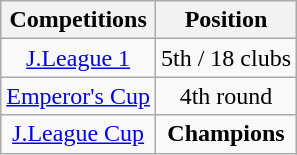<table class="wikitable" style="text-align:center;">
<tr>
<th>Competitions</th>
<th>Position</th>
</tr>
<tr>
<td><a href='#'>J.League 1</a></td>
<td>5th / 18 clubs</td>
</tr>
<tr>
<td><a href='#'>Emperor's Cup</a></td>
<td>4th round</td>
</tr>
<tr>
<td><a href='#'>J.League Cup</a></td>
<td><strong>Champions</strong></td>
</tr>
</table>
